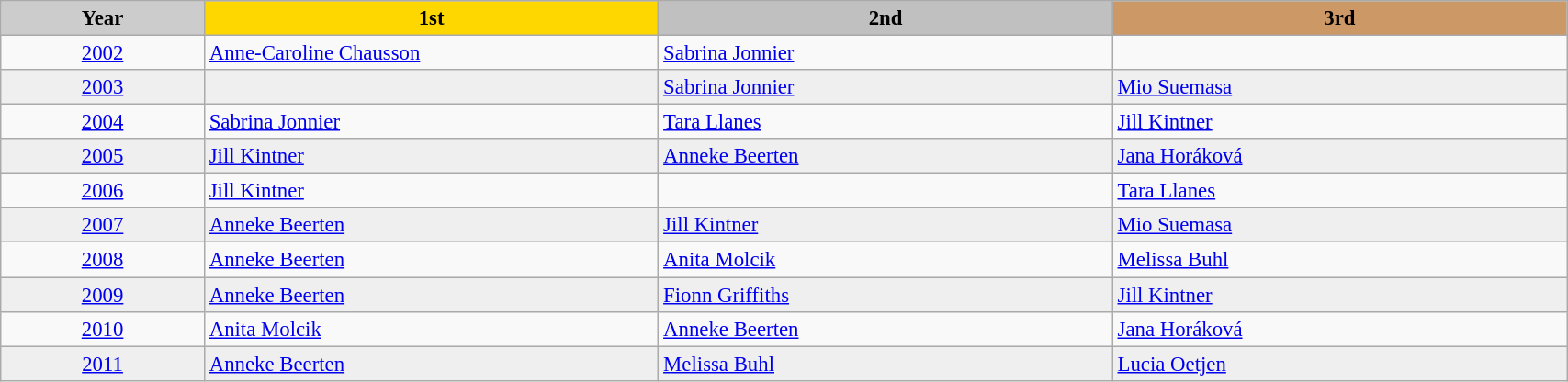<table class="wikitable sortable" width=90% bgcolor="#f7f8ff" cellpadding="3" cellspacing="0" border="1" style="font-size: 95%; border: gray solid 1px; border-collapse: collapse">
<tr bgcolor="#CCCCCC">
<td align="center"><strong>Year</strong></td>
<td width=29% align="center" bgcolor="gold"><strong>1st</strong></td>
<td width=29% align="center" bgcolor="silver"><strong>2nd</strong></td>
<td width=29% align="center" bgcolor="#CC9966"><strong>3rd</strong></td>
</tr>
<tr>
<td align="center"><a href='#'>2002</a></td>
<td> <a href='#'>Anne-Caroline Chausson</a></td>
<td> <a href='#'>Sabrina Jonnier</a></td>
<td> </td>
</tr>
<tr bgcolor="#EFEFEF">
<td align="center"><a href='#'>2003</a></td>
<td> </td>
<td> <a href='#'>Sabrina Jonnier</a></td>
<td> <a href='#'>Mio Suemasa</a></td>
</tr>
<tr>
<td align="center"><a href='#'>2004</a></td>
<td> <a href='#'>Sabrina Jonnier</a></td>
<td> <a href='#'>Tara Llanes</a></td>
<td> <a href='#'>Jill Kintner</a></td>
</tr>
<tr bgcolor="#EFEFEF">
<td align="center"><a href='#'>2005</a></td>
<td> <a href='#'>Jill Kintner</a></td>
<td> <a href='#'>Anneke Beerten</a></td>
<td> <a href='#'>Jana Horáková</a></td>
</tr>
<tr>
<td align="center"><a href='#'>2006</a></td>
<td> <a href='#'>Jill Kintner</a></td>
<td> </td>
<td> <a href='#'>Tara Llanes</a></td>
</tr>
<tr bgcolor="#EFEFEF">
<td align="center"><a href='#'>2007</a></td>
<td> <a href='#'>Anneke Beerten</a></td>
<td> <a href='#'>Jill Kintner</a></td>
<td> <a href='#'>Mio Suemasa</a></td>
</tr>
<tr>
<td align="center"><a href='#'>2008</a></td>
<td> <a href='#'>Anneke Beerten</a></td>
<td> <a href='#'>Anita Molcik</a></td>
<td> <a href='#'>Melissa Buhl</a></td>
</tr>
<tr bgcolor="#EFEFEF">
<td align="center"><a href='#'>2009</a></td>
<td> <a href='#'>Anneke Beerten</a></td>
<td> <a href='#'>Fionn Griffiths</a></td>
<td> <a href='#'>Jill Kintner</a></td>
</tr>
<tr>
<td align="center"><a href='#'>2010</a></td>
<td> <a href='#'>Anita Molcik</a></td>
<td> <a href='#'>Anneke Beerten</a></td>
<td> <a href='#'>Jana Horáková</a></td>
</tr>
<tr bgcolor="#EFEFEF">
<td align="center"><a href='#'>2011</a></td>
<td> <a href='#'>Anneke Beerten</a></td>
<td> <a href='#'>Melissa Buhl</a></td>
<td> <a href='#'>Lucia Oetjen</a></td>
</tr>
</table>
